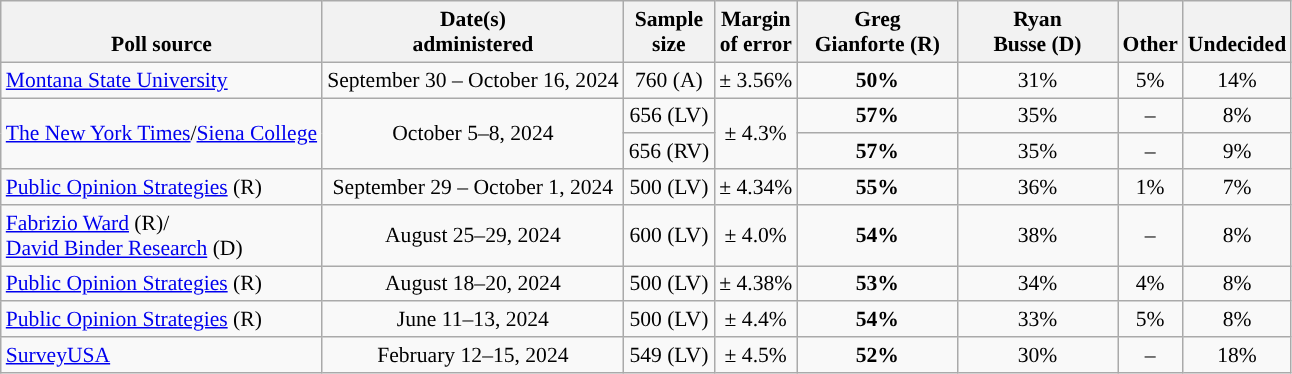<table class="wikitable" style="font-size:90%;text-align:center;">
<tr valign=bottom>
<th>Poll source</th>
<th>Date(s)<br>administered</th>
<th>Sample<br>size</th>
<th>Margin<br>of error</th>
<th style="width:100px;">Greg<br>Gianforte (R)</th>
<th style="width:100px;">Ryan<br>Busse (D)</th>
<th>Other</th>
<th>Undecided</th>
</tr>
<tr>
<td style="text-align:left"><a href='#'>Montana State University</a></td>
<td>September 30 – October 16, 2024</td>
<td>760 (A)</td>
<td>± 3.56%</td>
<td><strong>50%</strong></td>
<td>31%</td>
<td>5%</td>
<td>14%</td>
</tr>
<tr>
<td style="text-align:left;" rowspan="2"><a href='#'>The New York Times</a>/<a href='#'>Siena College</a></td>
<td rowspan="2">October 5–8, 2024</td>
<td>656 (LV)</td>
<td rowspan="2">± 4.3%</td>
<td><strong>57%</strong></td>
<td>35%</td>
<td>–</td>
<td>8%</td>
</tr>
<tr>
<td>656 (RV)</td>
<td><strong>57%</strong></td>
<td>35%</td>
<td>–</td>
<td>9%</td>
</tr>
<tr>
<td style="text-align:left"><a href='#'>Public Opinion Strategies</a> (R)</td>
<td>September 29 – October 1, 2024</td>
<td>500 (LV)</td>
<td>± 4.34%</td>
<td><strong>55%</strong></td>
<td>36%</td>
<td>1%</td>
<td>7%</td>
</tr>
<tr>
<td style="text-align:left"><a href='#'>Fabrizio Ward</a> (R)/<a href='#'><br>David Binder Research</a> (D)</td>
<td>August 25–29, 2024</td>
<td>600 (LV)</td>
<td>± 4.0%</td>
<td><strong>54%</strong></td>
<td>38%</td>
<td>–</td>
<td>8%</td>
</tr>
<tr>
<td style="text-align:left;"><a href='#'>Public Opinion Strategies</a> (R)</td>
<td>August 18–20, 2024</td>
<td>500 (LV)</td>
<td>± 4.38%</td>
<td><strong>53%</strong></td>
<td>34%</td>
<td>4%</td>
<td>8%</td>
</tr>
<tr>
<td style="text-align:left;"><a href='#'>Public Opinion Strategies</a> (R)</td>
<td>June 11–13, 2024</td>
<td>500 (LV)</td>
<td>± 4.4%</td>
<td><strong>54%</strong></td>
<td>33%</td>
<td>5%</td>
<td>8%</td>
</tr>
<tr>
<td style="text-align:left;"><a href='#'>SurveyUSA</a></td>
<td>February 12–15, 2024</td>
<td>549 (LV)</td>
<td>± 4.5%</td>
<td><strong>52%</strong></td>
<td>30%</td>
<td>–</td>
<td>18%</td>
</tr>
</table>
